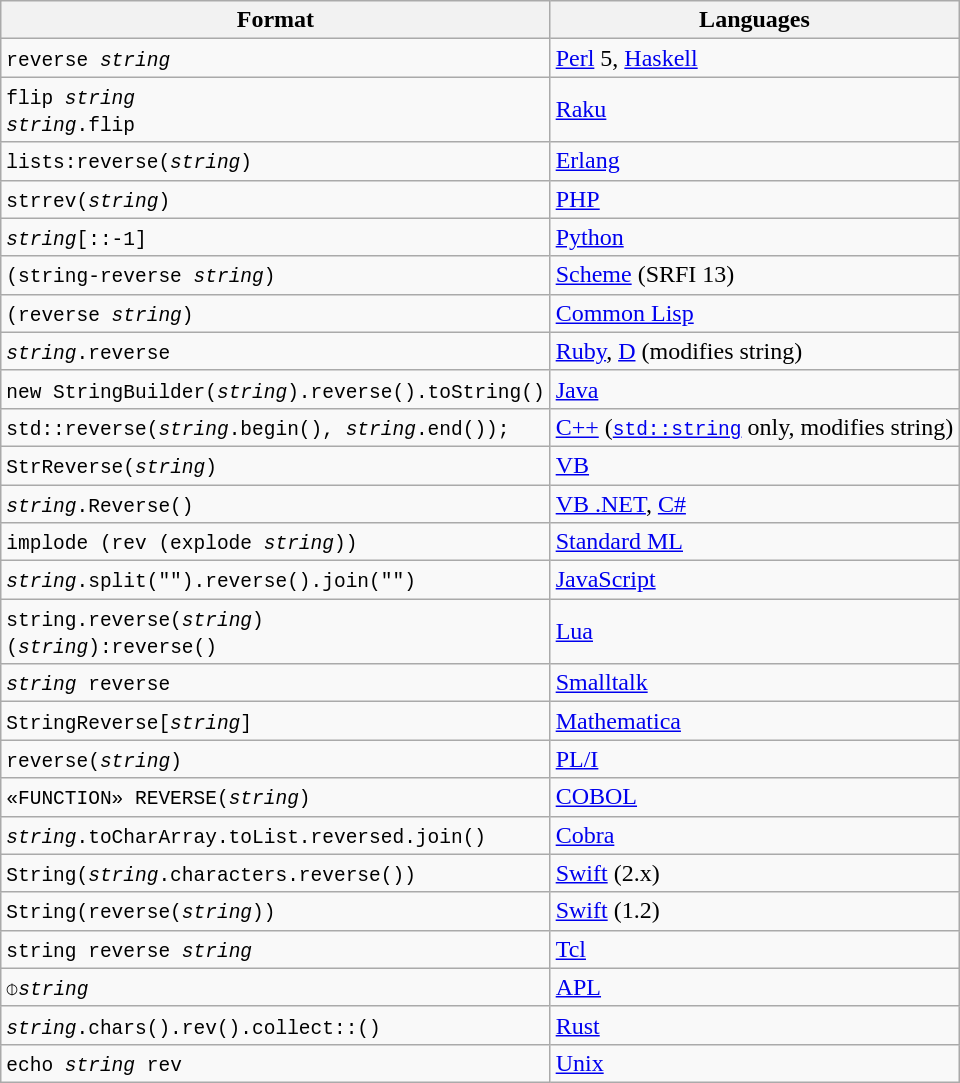<table class="wikitable sortable">
<tr style="text-align:left;">
<th>Format</th>
<th>Languages</th>
</tr>
<tr>
<td><code>reverse <em>string</em></code></td>
<td><a href='#'>Perl</a> 5, <a href='#'>Haskell</a></td>
</tr>
<tr>
<td><code>flip <em>string</em></code><br><code><em>string</em>.flip</code></td>
<td><a href='#'>Raku</a></td>
</tr>
<tr>
<td><code>lists:reverse(<em>string</em>)</code></td>
<td><a href='#'>Erlang</a></td>
</tr>
<tr>
<td><code>strrev(<em>string</em>)</code></td>
<td><a href='#'>PHP</a></td>
</tr>
<tr>
<td><code><em>string</em>[::-1]</code></td>
<td><a href='#'>Python</a></td>
</tr>
<tr>
<td><code>(string-reverse <em>string</em>)</code></td>
<td><a href='#'>Scheme</a> (SRFI 13)</td>
</tr>
<tr>
<td><code>(reverse <em>string</em>)</code></td>
<td><a href='#'>Common Lisp</a></td>
</tr>
<tr>
<td><code><em>string</em>.reverse</code></td>
<td><a href='#'>Ruby</a>, <a href='#'>D</a> (modifies string)</td>
</tr>
<tr>
<td><code>new StringBuilder(<em>string</em>).reverse().toString()</code></td>
<td><a href='#'>Java</a></td>
</tr>
<tr>
<td><code>std::reverse(<em>string</em>.begin(), <em>string</em>.end());</code></td>
<td><a href='#'>C++</a> (<code><a href='#'>std::string</a></code> only, modifies string)</td>
</tr>
<tr>
<td><code>StrReverse(<em>string</em>)</code></td>
<td><a href='#'>VB</a></td>
</tr>
<tr>
<td><code><em>string</em>.Reverse()</code></td>
<td><a href='#'>VB .NET</a>, <a href='#'>C#</a></td>
</tr>
<tr>
<td><code>implode (rev (explode <em>string</em>))</code></td>
<td><a href='#'>Standard ML</a></td>
</tr>
<tr>
<td><code><em>string</em>.split("").reverse().join("")</code></td>
<td><a href='#'>JavaScript</a></td>
</tr>
<tr>
<td><code>string.reverse(<em>string</em>)</code><br><code>(<em>string</em>):reverse()</code></td>
<td><a href='#'>Lua</a></td>
</tr>
<tr>
<td><code><em>string</em> reverse</code></td>
<td><a href='#'>Smalltalk</a></td>
</tr>
<tr>
<td><code>StringReverse[<em>string</em>]</code></td>
<td><a href='#'>Mathematica</a></td>
</tr>
<tr>
<td><code>reverse(<em>string</em>)</code></td>
<td><a href='#'>PL/I</a></td>
</tr>
<tr>
<td><code>«FUNCTION» REVERSE(<em>string</em>)</code></td>
<td><a href='#'>COBOL</a></td>
</tr>
<tr>
<td><code><em>string</em>.toCharArray.toList.reversed.join()</code></td>
<td><a href='#'>Cobra</a></td>
</tr>
<tr>
<td><code>String(<em>string</em>.characters.reverse())</code></td>
<td><a href='#'>Swift</a> (2.x)</td>
</tr>
<tr>
<td><code>String(reverse(<em>string</em>))</code></td>
<td><a href='#'>Swift</a> (1.2)</td>
</tr>
<tr>
<td><code>string reverse <em>string</em></code></td>
<td><a href='#'>Tcl</a></td>
</tr>
<tr>
<td><code>⌽<em>string</em></code></td>
<td><a href='#'>APL</a></td>
</tr>
<tr>
<td><code><em>string</em>.chars().rev().collect::<String>()</code></td>
<td><a href='#'>Rust</a></td>
</tr>
<tr>
<td><code>echo <em>string</em> rev</code></td>
<td><a href='#'>Unix</a></td>
</tr>
</table>
